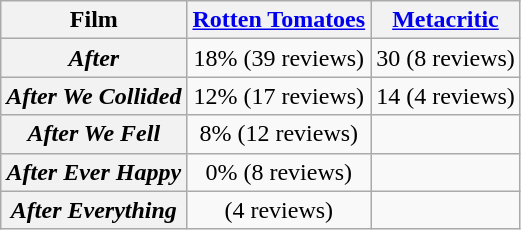<table class="wikitable plainrowheaders sortable" style="text-align: center;">
<tr>
<th scope="col">Film</th>
<th scope="col"><a href='#'>Rotten Tomatoes</a></th>
<th scope="col"><a href='#'>Metacritic</a></th>
</tr>
<tr>
<th scope="row"><em>After</em></th>
<td>18% (39 reviews)</td>
<td>30 (8 reviews)</td>
</tr>
<tr>
<th scope="row"><em>After We Collided</em></th>
<td>12% (17 reviews)</td>
<td>14 (4 reviews)</td>
</tr>
<tr>
<th scope="row"><em>After We Fell</em></th>
<td>8% (12 reviews)</td>
<td></td>
</tr>
<tr>
<th scope="row"><em>After Ever Happy</em></th>
<td>0% (8 reviews)</td>
<td></td>
</tr>
<tr>
<th scope="row"><em>After Everything</em></th>
<td> (4 reviews)</td>
<td></td>
</tr>
</table>
